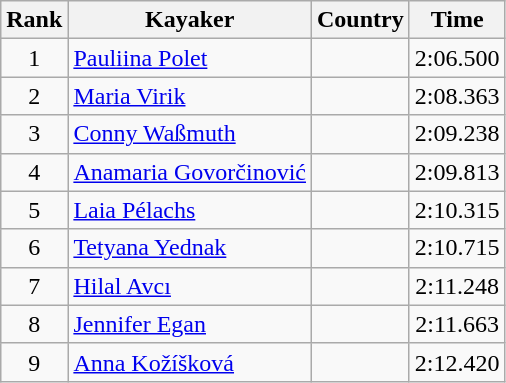<table class="wikitable" style="text-align:center">
<tr>
<th>Rank</th>
<th>Kayaker</th>
<th>Country</th>
<th>Time</th>
</tr>
<tr>
<td>1</td>
<td align=left><a href='#'>Pauliina Polet</a></td>
<td align=left></td>
<td>2:06.500</td>
</tr>
<tr>
<td>2</td>
<td align=left><a href='#'>Maria Virik</a></td>
<td align=left></td>
<td>2:08.363</td>
</tr>
<tr>
<td>3</td>
<td align=left><a href='#'>Conny Waßmuth</a></td>
<td align=left></td>
<td>2:09.238</td>
</tr>
<tr>
<td>4</td>
<td align=left><a href='#'>Anamaria Govorčinović</a></td>
<td align=left></td>
<td>2:09.813</td>
</tr>
<tr>
<td>5</td>
<td align=left><a href='#'>Laia Pélachs</a></td>
<td align=left></td>
<td>2:10.315</td>
</tr>
<tr>
<td>6</td>
<td align=left><a href='#'>Tetyana Yednak</a></td>
<td align=left></td>
<td>2:10.715</td>
</tr>
<tr>
<td>7</td>
<td align=left><a href='#'>Hilal Avcı</a></td>
<td align=left></td>
<td>2:11.248</td>
</tr>
<tr>
<td>8</td>
<td align=left><a href='#'>Jennifer Egan</a></td>
<td align=left></td>
<td>2:11.663</td>
</tr>
<tr>
<td>9</td>
<td align=left><a href='#'>Anna Kožíšková</a></td>
<td align=left></td>
<td>2:12.420</td>
</tr>
</table>
